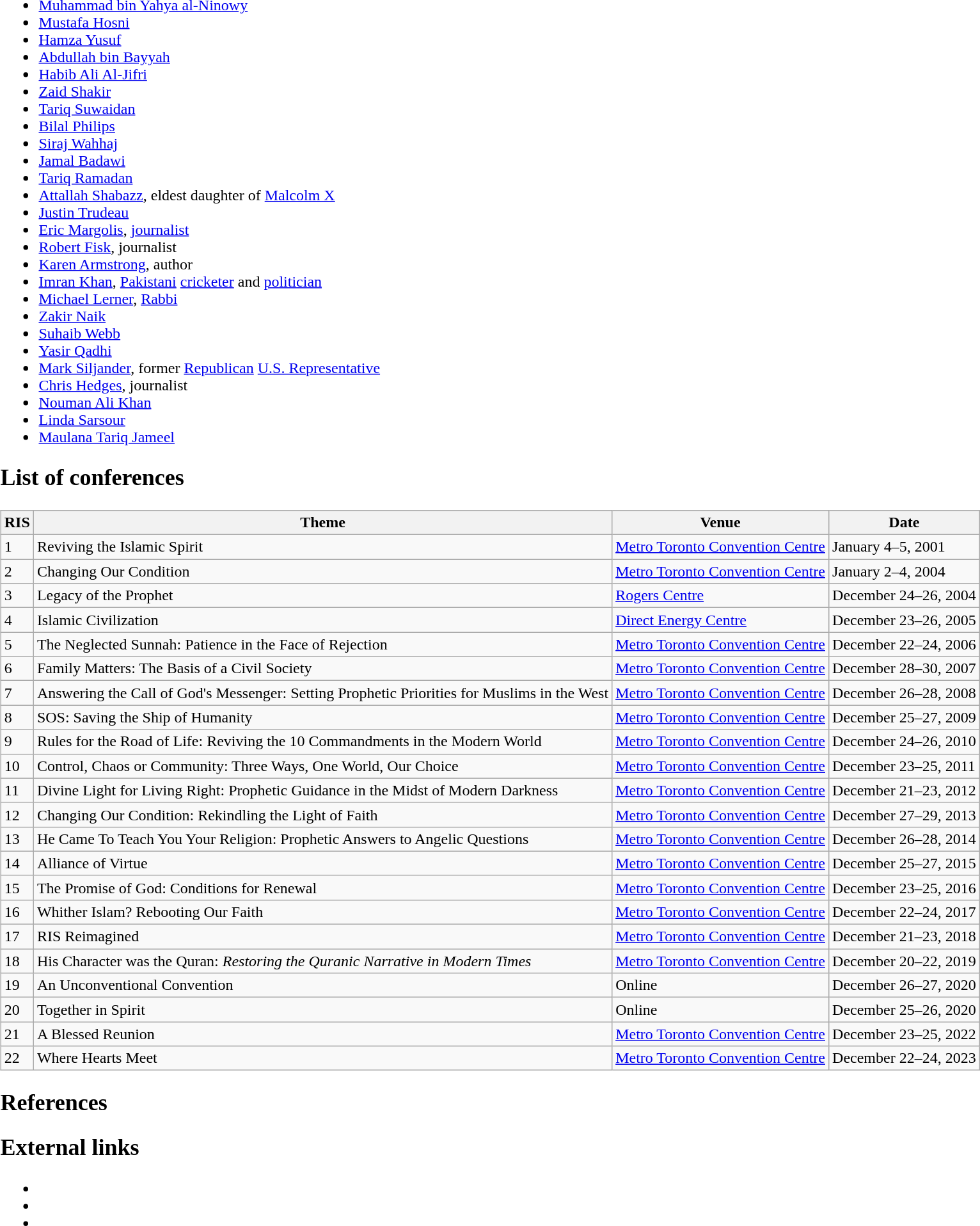<table ->
<tr>
<td valign="top"><br><ul><li><a href='#'>Muhammad bin Yahya al-Ninowy</a></li><li><a href='#'>Mustafa Hosni</a></li><li><a href='#'>Hamza Yusuf</a></li><li><a href='#'>Abdullah bin Bayyah</a></li><li><a href='#'>Habib Ali Al-Jifri</a></li><li><a href='#'>Zaid Shakir</a></li><li><a href='#'>Tariq Suwaidan</a></li><li><a href='#'>Bilal Philips</a></li><li><a href='#'>Siraj Wahhaj</a></li><li><a href='#'>Jamal Badawi</a></li><li><a href='#'>Tariq Ramadan</a></li><li><a href='#'>Attallah Shabazz</a>, eldest daughter of <a href='#'>Malcolm X</a></li><li><a href='#'>Justin Trudeau</a></li><li><a href='#'>Eric Margolis</a>, <a href='#'>journalist</a></li><li><a href='#'>Robert Fisk</a>, journalist</li><li><a href='#'>Karen Armstrong</a>, author</li><li><a href='#'>Imran Khan</a>, <a href='#'>Pakistani</a> <a href='#'>cricketer</a> and <a href='#'>politician</a></li><li><a href='#'>Michael Lerner</a>, <a href='#'>Rabbi</a></li><li><a href='#'>Zakir Naik</a></li><li><a href='#'>Suhaib Webb</a></li><li><a href='#'>Yasir Qadhi</a></li><li><a href='#'>Mark Siljander</a>, former <a href='#'>Republican</a> <a href='#'>U.S. Representative</a></li><li><a href='#'>Chris Hedges</a>, journalist</li><li><a href='#'>Nouman Ali Khan</a></li><li><a href='#'>Linda Sarsour</a></li><li><a href='#'>Maulana Tariq Jameel</a></li></ul><h2>List of conferences</h2><table class="wikitable">
<tr>
<th>RIS</th>
<th>Theme</th>
<th>Venue</th>
<th>Date</th>
</tr>
<tr>
<td>1</td>
<td>Reviving the Islamic Spirit</td>
<td><a href='#'>Metro Toronto Convention Centre</a></td>
<td>January 4–5, 2001</td>
</tr>
<tr>
<td>2</td>
<td>Changing Our Condition</td>
<td><a href='#'>Metro Toronto Convention Centre</a></td>
<td>January 2–4, 2004</td>
</tr>
<tr>
<td>3</td>
<td>Legacy of the Prophet</td>
<td><a href='#'>Rogers Centre</a></td>
<td>December 24–26, 2004</td>
</tr>
<tr>
<td>4</td>
<td>Islamic Civilization</td>
<td><a href='#'>Direct Energy Centre</a></td>
<td>December 23–26, 2005</td>
</tr>
<tr>
<td>5</td>
<td>The Neglected Sunnah: Patience in the Face of Rejection</td>
<td><a href='#'>Metro Toronto Convention Centre</a></td>
<td>December 22–24, 2006</td>
</tr>
<tr>
<td>6</td>
<td>Family Matters: The Basis of a Civil Society</td>
<td><a href='#'>Metro Toronto Convention Centre</a></td>
<td>December 28–30, 2007</td>
</tr>
<tr>
<td>7</td>
<td>Answering the Call of God's Messenger: Setting Prophetic Priorities for Muslims in the West</td>
<td><a href='#'>Metro Toronto Convention Centre</a></td>
<td>December 26–28, 2008</td>
</tr>
<tr>
<td>8</td>
<td>SOS: Saving the Ship of Humanity</td>
<td><a href='#'>Metro Toronto Convention Centre</a></td>
<td>December 25–27, 2009</td>
</tr>
<tr>
<td>9</td>
<td>Rules for the Road of Life: Reviving the 10 Commandments in the Modern World</td>
<td><a href='#'>Metro Toronto Convention Centre</a></td>
<td>December 24–26, 2010</td>
</tr>
<tr>
<td>10</td>
<td>Control, Chaos or Community: Three Ways, One World, Our Choice</td>
<td><a href='#'>Metro Toronto Convention Centre</a></td>
<td>December 23–25, 2011</td>
</tr>
<tr>
<td>11</td>
<td>Divine Light for Living Right: Prophetic Guidance in the Midst of Modern Darkness</td>
<td><a href='#'>Metro Toronto Convention Centre</a></td>
<td>December 21–23, 2012</td>
</tr>
<tr>
<td>12</td>
<td>Changing Our Condition: Rekindling the Light of Faith</td>
<td><a href='#'>Metro Toronto Convention Centre</a></td>
<td>December 27–29, 2013</td>
</tr>
<tr>
<td>13</td>
<td>He Came To Teach You Your Religion: Prophetic Answers to Angelic Questions</td>
<td><a href='#'>Metro Toronto Convention Centre</a></td>
<td>December 26–28, 2014</td>
</tr>
<tr>
<td>14</td>
<td>Alliance of Virtue</td>
<td><a href='#'>Metro Toronto Convention Centre</a></td>
<td>December 25–27, 2015</td>
</tr>
<tr>
<td>15</td>
<td>The Promise of God: Conditions for Renewal</td>
<td><a href='#'>Metro Toronto Convention Centre</a></td>
<td>December 23–25, 2016</td>
</tr>
<tr>
<td>16</td>
<td>Whither Islam? Rebooting Our Faith</td>
<td><a href='#'>Metro Toronto Convention Centre</a></td>
<td>December 22–24, 2017</td>
</tr>
<tr>
<td>17</td>
<td>RIS Reimagined</td>
<td><a href='#'>Metro Toronto Convention Centre</a></td>
<td>December 21–23, 2018</td>
</tr>
<tr>
<td>18</td>
<td>His Character was the Quran: <em>Restoring the Quranic Narrative in Modern Times</em></td>
<td><a href='#'>Metro Toronto Convention Centre</a></td>
<td>December 20–22, 2019</td>
</tr>
<tr>
<td>19</td>
<td>An Unconventional Convention</td>
<td>Online</td>
<td>December 26–27, 2020</td>
</tr>
<tr>
<td>20</td>
<td>Together in Spirit</td>
<td>Online</td>
<td>December 25–26, 2020</td>
</tr>
<tr>
<td>21</td>
<td>A Blessed Reunion</td>
<td><a href='#'>Metro Toronto Convention Centre</a></td>
<td>December 23–25, 2022</td>
</tr>
<tr>
<td>22</td>
<td>Where Hearts Meet</td>
<td><a href='#'>Metro Toronto Convention Centre</a></td>
<td>December 22–24, 2023</td>
</tr>
</table>
<h2>References</h2><h2>External links</h2><ul><li></li><li></li><li></li></ul></td>
</tr>
</table>
